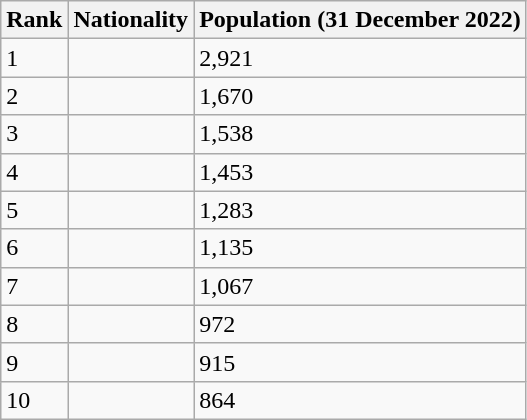<table class="wikitable">
<tr>
<th>Rank</th>
<th>Nationality</th>
<th>Population (31 December 2022)</th>
</tr>
<tr>
<td>1</td>
<td></td>
<td>2,921</td>
</tr>
<tr>
<td>2</td>
<td></td>
<td>1,670</td>
</tr>
<tr>
<td>3</td>
<td></td>
<td>1,538</td>
</tr>
<tr>
<td>4</td>
<td></td>
<td>1,453</td>
</tr>
<tr>
<td>5</td>
<td></td>
<td>1,283</td>
</tr>
<tr>
<td>6</td>
<td></td>
<td>1,135</td>
</tr>
<tr>
<td>7</td>
<td></td>
<td>1,067</td>
</tr>
<tr>
<td>8</td>
<td></td>
<td>972</td>
</tr>
<tr>
<td>9</td>
<td></td>
<td>915</td>
</tr>
<tr>
<td>10</td>
<td></td>
<td>864</td>
</tr>
</table>
